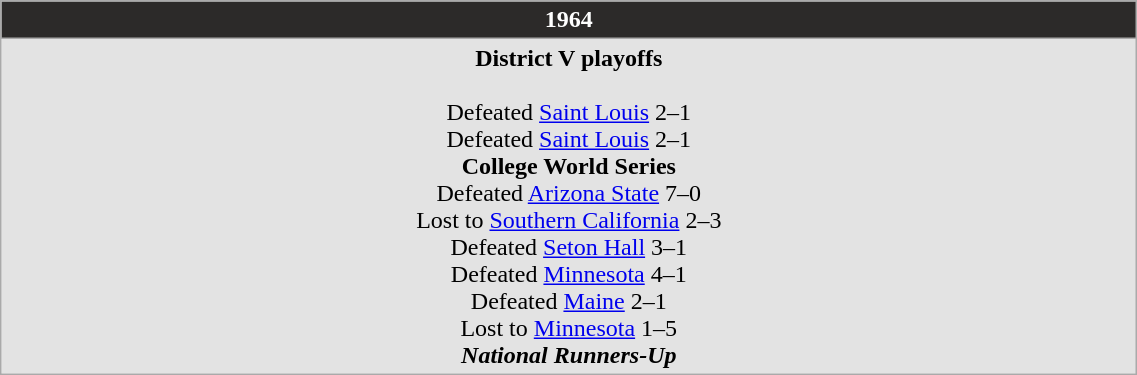<table Class="wikitable" width="60%">
<tr>
<th style="background:#2C2A29; color:white;">1964</th>
</tr>
<tr style="background: #e3e3e3;">
<td align="center"><strong>District V playoffs</strong><br><br>Defeated <a href='#'>Saint Louis</a> 2–1<br>
Defeated <a href='#'>Saint Louis</a> 2–1<br><strong>College World Series</strong><br>
Defeated <a href='#'>Arizona State</a> 7–0<br>
Lost to <a href='#'>Southern California</a> 2–3<br>
Defeated <a href='#'>Seton Hall</a> 3–1<br>
Defeated <a href='#'>Minnesota</a> 4–1<br>
Defeated <a href='#'>Maine</a> 2–1<br>Lost to <a href='#'>Minnesota</a> 1–5<br>
<strong><em>National Runners-Up</em></strong></td>
</tr>
</table>
